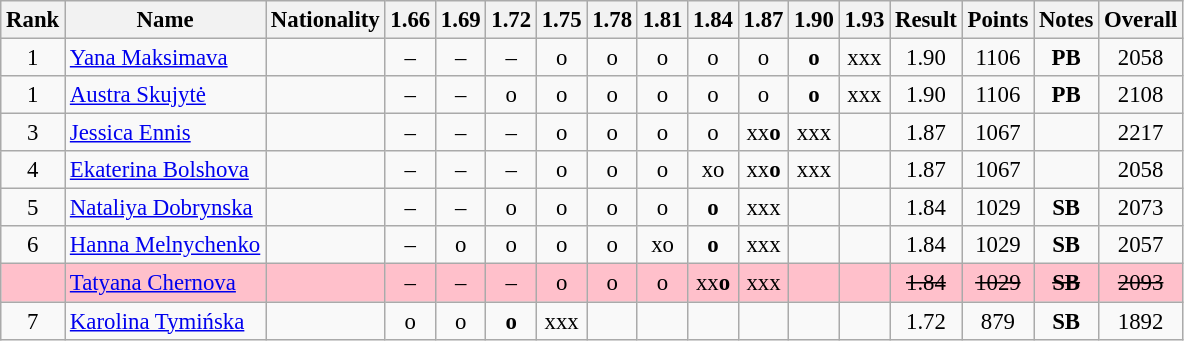<table class="wikitable sortable" style="text-align:center;font-size:95%">
<tr>
<th>Rank</th>
<th>Name</th>
<th>Nationality</th>
<th>1.66</th>
<th>1.69</th>
<th>1.72</th>
<th>1.75</th>
<th>1.78</th>
<th>1.81</th>
<th>1.84</th>
<th>1.87</th>
<th>1.90</th>
<th>1.93</th>
<th>Result</th>
<th>Points</th>
<th>Notes</th>
<th>Overall</th>
</tr>
<tr>
<td>1</td>
<td align=left><a href='#'>Yana Maksimava</a></td>
<td align=left></td>
<td>–</td>
<td>–</td>
<td>–</td>
<td>o</td>
<td>o</td>
<td>o</td>
<td>o</td>
<td>o</td>
<td><strong>o</strong></td>
<td>xxx</td>
<td>1.90</td>
<td>1106</td>
<td><strong>PB</strong></td>
<td>2058</td>
</tr>
<tr>
<td>1</td>
<td align=left><a href='#'>Austra Skujytė</a></td>
<td align=left></td>
<td>–</td>
<td>–</td>
<td>o</td>
<td>o</td>
<td>o</td>
<td>o</td>
<td>o</td>
<td>o</td>
<td><strong>o</strong></td>
<td>xxx</td>
<td>1.90</td>
<td>1106</td>
<td><strong>PB</strong></td>
<td>2108</td>
</tr>
<tr>
<td>3</td>
<td align=left><a href='#'>Jessica Ennis</a></td>
<td align=left></td>
<td>–</td>
<td>–</td>
<td>–</td>
<td>o</td>
<td>o</td>
<td>o</td>
<td>o</td>
<td>xx<strong>o</strong></td>
<td>xxx</td>
<td></td>
<td>1.87</td>
<td>1067</td>
<td></td>
<td>2217</td>
</tr>
<tr>
<td>4</td>
<td align=left><a href='#'>Ekaterina Bolshova</a></td>
<td align=left></td>
<td>–</td>
<td>–</td>
<td>–</td>
<td>o</td>
<td>o</td>
<td>o</td>
<td>xo</td>
<td>xx<strong>o</strong></td>
<td>xxx</td>
<td></td>
<td>1.87</td>
<td>1067</td>
<td></td>
<td>2058</td>
</tr>
<tr>
<td>5</td>
<td align=left><a href='#'>Nataliya Dobrynska</a></td>
<td align=left></td>
<td>–</td>
<td>–</td>
<td>o</td>
<td>o</td>
<td>o</td>
<td>o</td>
<td><strong>o</strong></td>
<td>xxx</td>
<td></td>
<td></td>
<td>1.84</td>
<td>1029</td>
<td><strong>SB</strong></td>
<td>2073</td>
</tr>
<tr>
<td>6</td>
<td align=left><a href='#'>Hanna Melnychenko</a></td>
<td align=left></td>
<td>–</td>
<td>o</td>
<td>o</td>
<td>o</td>
<td>o</td>
<td>xo</td>
<td><strong>o</strong></td>
<td>xxx</td>
<td></td>
<td></td>
<td>1.84</td>
<td>1029</td>
<td><strong>SB</strong></td>
<td>2057</td>
</tr>
<tr bgcolor=pink>
<td></td>
<td align=left><a href='#'>Tatyana Chernova</a></td>
<td align=left></td>
<td>–</td>
<td>–</td>
<td>–</td>
<td>o</td>
<td>o</td>
<td>o</td>
<td>xx<strong>o</strong></td>
<td>xxx</td>
<td></td>
<td></td>
<td><s>1.84 </s></td>
<td><s>1029 </s></td>
<td><s><strong>SB</strong> </s></td>
<td><s>2093</s></td>
</tr>
<tr>
<td>7</td>
<td align=left><a href='#'>Karolina Tymińska</a></td>
<td align=left></td>
<td>o</td>
<td>o</td>
<td><strong>o</strong></td>
<td>xxx</td>
<td></td>
<td></td>
<td></td>
<td></td>
<td></td>
<td></td>
<td>1.72</td>
<td>879</td>
<td><strong>SB</strong></td>
<td>1892</td>
</tr>
</table>
